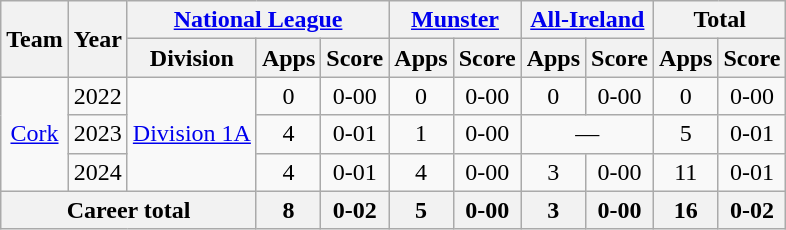<table class="wikitable" style="text-align:center">
<tr>
<th rowspan="2">Team</th>
<th rowspan="2">Year</th>
<th colspan="3"><a href='#'>National League</a></th>
<th colspan="2"><a href='#'>Munster</a></th>
<th colspan="2"><a href='#'>All-Ireland</a></th>
<th colspan="2">Total</th>
</tr>
<tr>
<th>Division</th>
<th>Apps</th>
<th>Score</th>
<th>Apps</th>
<th>Score</th>
<th>Apps</th>
<th>Score</th>
<th>Apps</th>
<th>Score</th>
</tr>
<tr>
<td rowspan="3"><a href='#'>Cork</a></td>
<td>2022</td>
<td rowspan="3"><a href='#'>Division 1A</a></td>
<td>0</td>
<td>0-00</td>
<td>0</td>
<td>0-00</td>
<td>0</td>
<td>0-00</td>
<td>0</td>
<td>0-00</td>
</tr>
<tr>
<td>2023</td>
<td>4</td>
<td>0-01</td>
<td>1</td>
<td>0-00</td>
<td colspan=2>—</td>
<td>5</td>
<td>0-01</td>
</tr>
<tr>
<td>2024</td>
<td>4</td>
<td>0-01</td>
<td>4</td>
<td>0-00</td>
<td>3</td>
<td>0-00</td>
<td>11</td>
<td>0-01</td>
</tr>
<tr>
<th colspan="3">Career total</th>
<th>8</th>
<th>0-02</th>
<th>5</th>
<th>0-00</th>
<th>3</th>
<th>0-00</th>
<th>16</th>
<th>0-02</th>
</tr>
</table>
